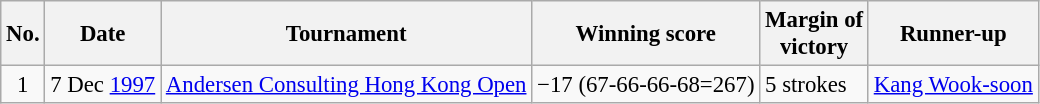<table class="wikitable" style="font-size:95%;">
<tr>
<th>No.</th>
<th>Date</th>
<th>Tournament</th>
<th>Winning score</th>
<th>Margin of<br>victory</th>
<th>Runner-up</th>
</tr>
<tr>
<td align=center>1</td>
<td align=right>7 Dec <a href='#'>1997</a></td>
<td><a href='#'>Andersen Consulting Hong Kong Open</a></td>
<td>−17 (67-66-66-68=267)</td>
<td>5 strokes</td>
<td> <a href='#'>Kang Wook-soon</a></td>
</tr>
</table>
